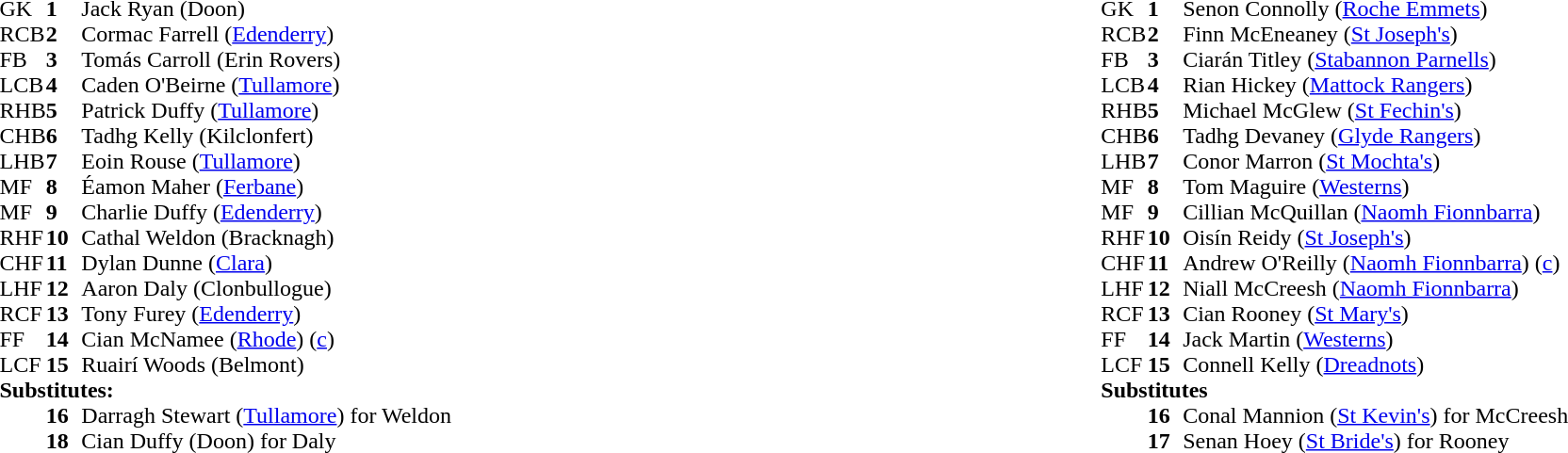<table style="width:100%;">
<tr>
<td style="vertical-align:top; width:50%"><br><table cellspacing="0" cellpadding="0">
<tr>
<th width="25"></th>
<th width="25"></th>
</tr>
<tr>
<td>GK</td>
<td><strong>1</strong></td>
<td>Jack Ryan (Doon)</td>
</tr>
<tr>
<td>RCB</td>
<td><strong>2</strong></td>
<td>Cormac Farrell (<a href='#'>Edenderry</a>)</td>
</tr>
<tr>
<td>FB</td>
<td><strong>3</strong></td>
<td>Tomás Carroll (Erin Rovers)</td>
</tr>
<tr>
<td>LCB</td>
<td><strong>4</strong></td>
<td>Caden O'Beirne (<a href='#'>Tullamore</a>)</td>
</tr>
<tr>
<td>RHB</td>
<td><strong>5</strong></td>
<td>Patrick Duffy (<a href='#'>Tullamore</a>)</td>
</tr>
<tr>
<td>CHB</td>
<td><strong>6</strong></td>
<td>Tadhg Kelly (Kilclonfert)</td>
</tr>
<tr>
<td>LHB</td>
<td><strong>7</strong></td>
<td>Eoin Rouse (<a href='#'>Tullamore</a>)</td>
</tr>
<tr>
<td>MF</td>
<td><strong>8</strong></td>
<td>Éamon Maher (<a href='#'>Ferbane</a>)</td>
</tr>
<tr>
<td>MF</td>
<td><strong>9</strong></td>
<td>Charlie Duffy (<a href='#'>Edenderry</a>)</td>
</tr>
<tr>
<td>RHF</td>
<td><strong>10</strong></td>
<td>Cathal Weldon (Bracknagh)</td>
</tr>
<tr>
<td>CHF</td>
<td><strong>11</strong></td>
<td>Dylan Dunne (<a href='#'>Clara</a>)</td>
</tr>
<tr>
<td>LHF</td>
<td><strong>12</strong></td>
<td>Aaron Daly (Clonbullogue)</td>
</tr>
<tr>
<td>RCF</td>
<td><strong>13</strong></td>
<td>Tony Furey (<a href='#'>Edenderry</a>)</td>
</tr>
<tr>
<td>FF</td>
<td><strong>14</strong></td>
<td>Cian McNamee (<a href='#'>Rhode</a>) (<a href='#'>c</a>)</td>
</tr>
<tr>
<td>LCF</td>
<td><strong>15</strong></td>
<td>Ruairí Woods (Belmont)</td>
</tr>
<tr>
<td colspan=3><strong>Substitutes:</strong></td>
</tr>
<tr>
<td></td>
<td><strong>16</strong></td>
<td>Darragh Stewart (<a href='#'>Tullamore</a>) for Weldon</td>
</tr>
<tr>
<td></td>
<td><strong>18</strong></td>
<td>Cian Duffy (Doon) for Daly</td>
</tr>
</table>
</td>
<td style="vertical-align:top; width:50%"><br><table cellspacing="0" cellpadding="0" style="margin:auto">
<tr>
<th width="25"></th>
<th width="25"></th>
</tr>
<tr>
<td>GK</td>
<td><strong>1</strong></td>
<td>Senon Connolly (<a href='#'>Roche Emmets</a>)</td>
</tr>
<tr>
<td>RCB</td>
<td><strong>2</strong></td>
<td>Finn McEneaney (<a href='#'>St Joseph's</a>)</td>
</tr>
<tr>
<td>FB</td>
<td><strong>3</strong></td>
<td>Ciarán Titley (<a href='#'>Stabannon Parnells</a>)</td>
</tr>
<tr>
<td>LCB</td>
<td><strong>4</strong></td>
<td>Rian Hickey (<a href='#'>Mattock Rangers</a>)</td>
</tr>
<tr>
<td>RHB</td>
<td><strong>5</strong></td>
<td>Michael McGlew (<a href='#'>St Fechin's</a>)</td>
</tr>
<tr>
<td>CHB</td>
<td><strong>6</strong></td>
<td>Tadhg Devaney (<a href='#'>Glyde Rangers</a>)</td>
</tr>
<tr>
<td>LHB</td>
<td><strong>7</strong></td>
<td>Conor Marron (<a href='#'>St Mochta's</a>)</td>
</tr>
<tr>
<td>MF</td>
<td><strong>8</strong></td>
<td>Tom Maguire (<a href='#'>Westerns</a>)</td>
</tr>
<tr>
<td>MF</td>
<td><strong>9</strong></td>
<td>Cillian McQuillan (<a href='#'>Naomh Fionnbarra</a>)</td>
</tr>
<tr>
<td>RHF</td>
<td><strong>10</strong></td>
<td>Oisín Reidy (<a href='#'>St Joseph's</a>)</td>
</tr>
<tr>
<td>CHF</td>
<td><strong>11</strong></td>
<td>Andrew O'Reilly (<a href='#'>Naomh Fionnbarra</a>) (<a href='#'>c</a>)</td>
</tr>
<tr>
<td>LHF</td>
<td><strong>12</strong></td>
<td>Niall McCreesh (<a href='#'>Naomh Fionnbarra</a>)</td>
</tr>
<tr>
<td>RCF</td>
<td><strong>13</strong></td>
<td>Cian Rooney (<a href='#'>St Mary's</a>)</td>
</tr>
<tr>
<td>FF</td>
<td><strong>14</strong></td>
<td>Jack Martin (<a href='#'>Westerns</a>)</td>
</tr>
<tr>
<td>LCF</td>
<td><strong>15</strong></td>
<td>Connell Kelly (<a href='#'>Dreadnots</a>)</td>
</tr>
<tr>
<td colspan=3><strong>Substitutes</strong></td>
</tr>
<tr>
<td></td>
<td><strong>16</strong></td>
<td>Conal Mannion (<a href='#'>St Kevin's</a>) for McCreesh</td>
</tr>
<tr>
<td></td>
<td><strong>17</strong></td>
<td>Senan Hoey (<a href='#'>St Bride's</a>) for Rooney</td>
</tr>
</table>
</td>
</tr>
<tr>
</tr>
</table>
